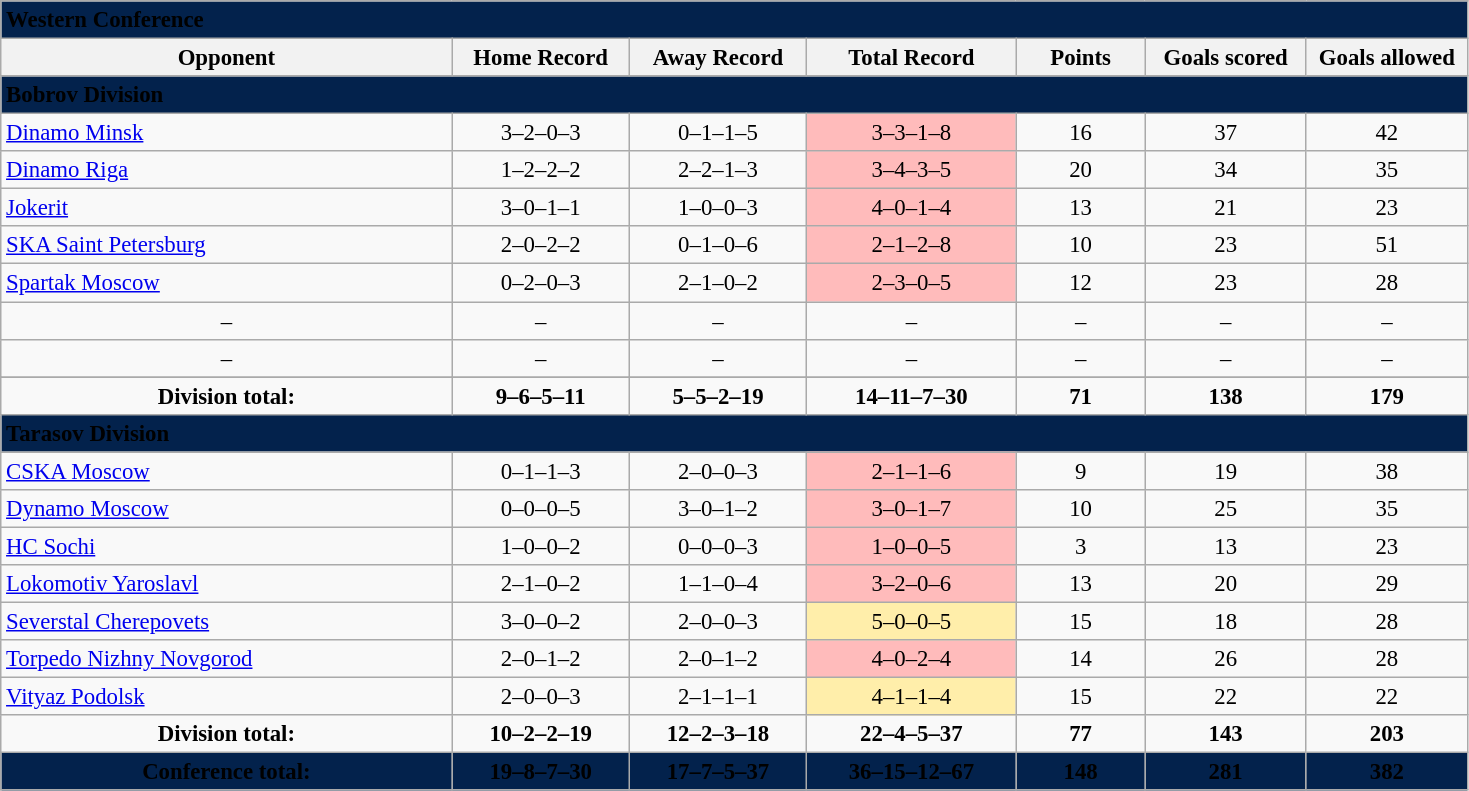<table class="wikitable" style="font-size: 95%; text-align: center">
<tr>
<td colspan="7" style="text-align:left; background:#03224c"><span> <strong>Western Conference</strong> </span></td>
</tr>
<tr>
<th style="width: 28%">Opponent</th>
<th style="width: 11%">Home Record</th>
<th style="width: 11%">Away Record</th>
<th style="width: 13%">Total Record</th>
<th style="width: 8%">Points</th>
<th style="width: 10%">Goals scored</th>
<th style="width: 10%">Goals allowed</th>
</tr>
<tr>
<td colspan="7" style="text-align:left; background:#03224c"><span> <strong>Bobrov Division</strong> </span></td>
</tr>
<tr>
<td style="text-align:left"><a href='#'>Dinamo Minsk</a></td>
<td>3–2–0–3</td>
<td>0–1–1–5</td>
<td bgcolor=ffbbbb>3–3–1–8</td>
<td>16</td>
<td>37</td>
<td>42</td>
</tr>
<tr>
<td style="text-align:left"><a href='#'>Dinamo Riga</a></td>
<td>1–2–2–2</td>
<td>2–2–1–3</td>
<td bgcolor=ffbbbb>3–4–3–5</td>
<td>20</td>
<td>34</td>
<td>35</td>
</tr>
<tr>
<td style="text-align:left"><a href='#'>Jokerit</a></td>
<td>3–0–1–1</td>
<td>1–0–0–3</td>
<td bgcolor=ffbbbb>4–0–1–4</td>
<td>13</td>
<td>21</td>
<td>23</td>
</tr>
<tr>
<td style="text-align:left"><a href='#'>SKA Saint Petersburg</a></td>
<td>2–0–2–2</td>
<td>0–1–0–6</td>
<td bgcolor=ffbbbb>2–1–2–8</td>
<td>10</td>
<td>23</td>
<td>51</td>
</tr>
<tr>
<td style="text-align:left"><a href='#'>Spartak Moscow</a></td>
<td>0–2–0–3</td>
<td>2–1–0–2</td>
<td bgcolor=ffbbbb>2–3–0–5</td>
<td>12</td>
<td>23</td>
<td>28</td>
</tr>
<tr>
<td>–</td>
<td>–</td>
<td>–</td>
<td>–</td>
<td>–</td>
<td>–</td>
<td>–</td>
</tr>
<tr>
<td>–</td>
<td>–</td>
<td>–</td>
<td>–</td>
<td>–</td>
<td>–</td>
<td>–</td>
</tr>
<tr>
</tr>
<tr style="font-weight:bold">
<td><strong>Division total:</strong></td>
<td>9–6–5–11</td>
<td>5–5–2–19</td>
<td>14–11–7–30</td>
<td>71</td>
<td>138</td>
<td>179</td>
</tr>
<tr>
<td colspan="7" style="text-align:left; background:#03224c"><span> <strong>Tarasov Division</strong> </span></td>
</tr>
<tr>
<td style="text-align:left"><a href='#'>CSKA Moscow</a></td>
<td>0–1–1–3</td>
<td>2–0–0–3</td>
<td bgcolor=ffbbbb>2–1–1–6</td>
<td>9</td>
<td>19</td>
<td>38</td>
</tr>
<tr>
<td style="text-align:left"><a href='#'>Dynamo Moscow</a></td>
<td>0–0–0–5</td>
<td>3–0–1–2</td>
<td bgcolor=ffbbbb>3–0–1–7</td>
<td>10</td>
<td>25</td>
<td>35</td>
</tr>
<tr>
<td style="text-align:left"><a href='#'>HC Sochi</a></td>
<td>1–0–0–2</td>
<td>0–0–0–3</td>
<td bgcolor=ffbbbb>1–0–0–5</td>
<td>3</td>
<td>13</td>
<td>23</td>
</tr>
<tr>
<td style="text-align:left"><a href='#'>Lokomotiv Yaroslavl</a></td>
<td>2–1–0–2</td>
<td>1–1–0–4</td>
<td bgcolor=ffbbbb>3–2–0–6</td>
<td>13</td>
<td>20</td>
<td>29</td>
</tr>
<tr>
<td style="text-align:left"><a href='#'>Severstal Cherepovets</a></td>
<td>3–0–0–2</td>
<td>2–0–0–3</td>
<td bgcolor=ffeeaa>5–0–0–5</td>
<td>15</td>
<td>18</td>
<td>28</td>
</tr>
<tr>
<td style="text-align:left"><a href='#'>Torpedo Nizhny Novgorod</a></td>
<td>2–0–1–2</td>
<td>2–0–1–2</td>
<td bgcolor=ffbbbb>4–0–2–4</td>
<td>14</td>
<td>26</td>
<td>28</td>
</tr>
<tr>
<td style="text-align:left"><a href='#'>Vityaz Podolsk</a></td>
<td>2–0–0–3</td>
<td>2–1–1–1</td>
<td bgcolor=ffeeaa>4–1–1–4</td>
<td>15</td>
<td>22</td>
<td>22</td>
</tr>
<tr style="font-weight:bold">
<td><strong>Division total:</strong></td>
<td>10–2–2–19</td>
<td>12–2–3–18</td>
<td>22–4–5–37</td>
<td>77</td>
<td>143</td>
<td>203</td>
</tr>
<tr style="background:#03224c;font-weight:bold">
<td><span><strong>Conference total:</strong></span></td>
<td><span> 19–8–7–30</span></td>
<td><span> 17–7–5–37</span></td>
<td><span> 36–15–12–67</span></td>
<td><span> 148</span></td>
<td><span> 281</span></td>
<td><span> 382</span></td>
</tr>
</table>
